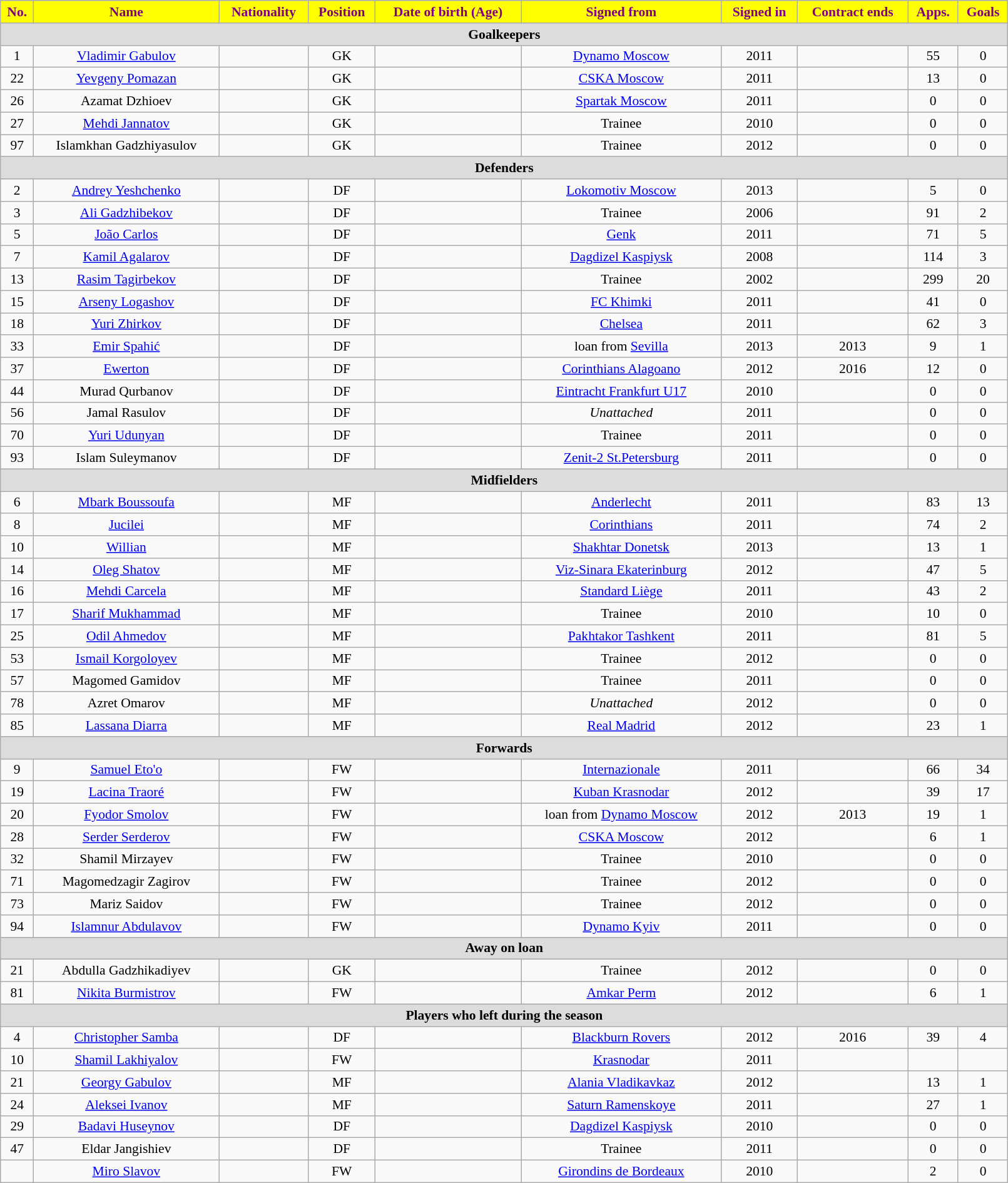<table class="wikitable" style="text-align:center; font-size:90%; width:85%">
<tr>
<th style="background:#ff0; color:purple; text-align:center;">No.</th>
<th style="background:#ff0; color:purple; text-align:center;">Name</th>
<th style="background:#ff0; color:purple; text-align:center;">Nationality</th>
<th style="background:#ff0; color:purple; text-align:center;">Position</th>
<th style="background:#ff0; color:purple; text-align:center;">Date of birth (Age)</th>
<th style="background:#ff0; color:purple; text-align:center;">Signed from</th>
<th style="background:#ff0; color:purple; text-align:center;">Signed in</th>
<th style="background:#ff0; color:purple; text-align:center;">Contract ends</th>
<th style="background:#ff0; color:purple; text-align:center;">Apps.</th>
<th style="background:#ff0; color:purple; text-align:center;">Goals</th>
</tr>
<tr>
<th colspan="11"  style="background:#dcdcdc; text-align:center;">Goalkeepers</th>
</tr>
<tr>
<td>1</td>
<td><a href='#'>Vladimir Gabulov</a></td>
<td></td>
<td>GK</td>
<td></td>
<td><a href='#'>Dynamo Moscow</a></td>
<td>2011</td>
<td></td>
<td>55</td>
<td>0</td>
</tr>
<tr>
<td>22</td>
<td><a href='#'>Yevgeny Pomazan</a></td>
<td></td>
<td>GK</td>
<td></td>
<td><a href='#'>CSKA Moscow</a></td>
<td>2011</td>
<td></td>
<td>13</td>
<td>0</td>
</tr>
<tr>
<td>26</td>
<td>Azamat Dzhioev</td>
<td></td>
<td>GK</td>
<td></td>
<td><a href='#'>Spartak Moscow</a></td>
<td>2011</td>
<td></td>
<td>0</td>
<td>0</td>
</tr>
<tr>
<td>27</td>
<td><a href='#'>Mehdi Jannatov</a></td>
<td></td>
<td>GK</td>
<td></td>
<td>Trainee</td>
<td>2010</td>
<td></td>
<td>0</td>
<td>0</td>
</tr>
<tr>
<td>97</td>
<td>Islamkhan Gadzhiyasulov</td>
<td></td>
<td>GK</td>
<td></td>
<td>Trainee</td>
<td>2012</td>
<td></td>
<td>0</td>
<td>0</td>
</tr>
<tr>
<th colspan="11"  style="background:#dcdcdc; text-align:center;">Defenders</th>
</tr>
<tr>
<td>2</td>
<td><a href='#'>Andrey Yeshchenko</a></td>
<td></td>
<td>DF</td>
<td></td>
<td><a href='#'>Lokomotiv Moscow</a></td>
<td>2013</td>
<td></td>
<td>5</td>
<td>0</td>
</tr>
<tr>
<td>3</td>
<td><a href='#'>Ali Gadzhibekov</a></td>
<td></td>
<td>DF</td>
<td></td>
<td>Trainee</td>
<td>2006</td>
<td></td>
<td>91</td>
<td>2</td>
</tr>
<tr>
<td>5</td>
<td><a href='#'>João Carlos</a></td>
<td></td>
<td>DF</td>
<td></td>
<td><a href='#'>Genk</a></td>
<td>2011</td>
<td></td>
<td>71</td>
<td>5</td>
</tr>
<tr>
<td>7</td>
<td><a href='#'>Kamil Agalarov</a></td>
<td></td>
<td>DF</td>
<td></td>
<td><a href='#'>Dagdizel Kaspiysk</a></td>
<td>2008</td>
<td></td>
<td>114</td>
<td>3</td>
</tr>
<tr>
<td>13</td>
<td><a href='#'>Rasim Tagirbekov</a></td>
<td></td>
<td>DF</td>
<td></td>
<td>Trainee</td>
<td>2002</td>
<td></td>
<td>299</td>
<td>20</td>
</tr>
<tr>
<td>15</td>
<td><a href='#'>Arseny Logashov</a></td>
<td></td>
<td>DF</td>
<td></td>
<td><a href='#'>FC Khimki</a></td>
<td>2011</td>
<td></td>
<td>41</td>
<td>0</td>
</tr>
<tr>
<td>18</td>
<td><a href='#'>Yuri Zhirkov</a></td>
<td></td>
<td>DF</td>
<td></td>
<td><a href='#'>Chelsea</a></td>
<td>2011</td>
<td></td>
<td>62</td>
<td>3</td>
</tr>
<tr>
<td>33</td>
<td><a href='#'>Emir Spahić</a></td>
<td></td>
<td>DF</td>
<td></td>
<td>loan from <a href='#'>Sevilla</a></td>
<td>2013</td>
<td>2013</td>
<td>9</td>
<td>1</td>
</tr>
<tr>
<td>37</td>
<td><a href='#'>Ewerton</a></td>
<td></td>
<td>DF</td>
<td></td>
<td><a href='#'>Corinthians Alagoano</a></td>
<td>2012</td>
<td>2016</td>
<td>12</td>
<td>0</td>
</tr>
<tr>
<td>44</td>
<td>Murad Qurbanov</td>
<td></td>
<td>DF</td>
<td></td>
<td><a href='#'>Eintracht Frankfurt U17</a></td>
<td>2010</td>
<td></td>
<td>0</td>
<td>0</td>
</tr>
<tr>
<td>56</td>
<td>Jamal Rasulov</td>
<td></td>
<td>DF</td>
<td></td>
<td><em>Unattached</em></td>
<td>2011</td>
<td></td>
<td>0</td>
<td>0</td>
</tr>
<tr>
<td>70</td>
<td><a href='#'>Yuri Udunyan</a></td>
<td></td>
<td>DF</td>
<td></td>
<td>Trainee</td>
<td>2011</td>
<td></td>
<td>0</td>
<td>0</td>
</tr>
<tr>
<td>93</td>
<td>Islam Suleymanov</td>
<td></td>
<td>DF</td>
<td></td>
<td><a href='#'>Zenit-2 St.Petersburg</a></td>
<td>2011</td>
<td></td>
<td>0</td>
<td>0</td>
</tr>
<tr>
<th colspan="11"  style="background:#dcdcdc; text-align:center;">Midfielders</th>
</tr>
<tr>
<td>6</td>
<td><a href='#'>Mbark Boussoufa</a></td>
<td></td>
<td>MF</td>
<td></td>
<td><a href='#'>Anderlecht</a></td>
<td>2011</td>
<td></td>
<td>83</td>
<td>13</td>
</tr>
<tr>
<td>8</td>
<td><a href='#'>Jucilei</a></td>
<td></td>
<td>MF</td>
<td></td>
<td><a href='#'>Corinthians</a></td>
<td>2011</td>
<td></td>
<td>74</td>
<td>2</td>
</tr>
<tr>
<td>10</td>
<td><a href='#'>Willian</a></td>
<td></td>
<td>MF</td>
<td></td>
<td><a href='#'>Shakhtar Donetsk</a></td>
<td>2013</td>
<td></td>
<td>13</td>
<td>1</td>
</tr>
<tr>
<td>14</td>
<td><a href='#'>Oleg Shatov</a></td>
<td></td>
<td>MF</td>
<td></td>
<td><a href='#'>Viz-Sinara Ekaterinburg</a></td>
<td>2012</td>
<td></td>
<td>47</td>
<td>5</td>
</tr>
<tr>
<td>16</td>
<td><a href='#'>Mehdi Carcela</a></td>
<td></td>
<td>MF</td>
<td></td>
<td><a href='#'>Standard Liège</a></td>
<td>2011</td>
<td></td>
<td>43</td>
<td>2</td>
</tr>
<tr>
<td>17</td>
<td><a href='#'>Sharif Mukhammad</a></td>
<td></td>
<td>MF</td>
<td></td>
<td>Trainee</td>
<td>2010</td>
<td></td>
<td>10</td>
<td>0</td>
</tr>
<tr>
<td>25</td>
<td><a href='#'>Odil Ahmedov</a></td>
<td></td>
<td>MF</td>
<td></td>
<td><a href='#'>Pakhtakor Tashkent</a></td>
<td>2011</td>
<td></td>
<td>81</td>
<td>5</td>
</tr>
<tr>
<td>53</td>
<td><a href='#'>Ismail Korgoloyev</a></td>
<td></td>
<td>MF</td>
<td></td>
<td>Trainee</td>
<td>2012</td>
<td></td>
<td>0</td>
<td>0</td>
</tr>
<tr>
<td>57</td>
<td>Magomed Gamidov</td>
<td></td>
<td>MF</td>
<td></td>
<td>Trainee</td>
<td>2011</td>
<td></td>
<td>0</td>
<td>0</td>
</tr>
<tr>
<td>78</td>
<td>Azret Omarov</td>
<td></td>
<td>MF</td>
<td></td>
<td><em>Unattached</em></td>
<td>2012</td>
<td></td>
<td>0</td>
<td>0</td>
</tr>
<tr>
<td>85</td>
<td><a href='#'>Lassana Diarra</a></td>
<td></td>
<td>MF</td>
<td></td>
<td><a href='#'>Real Madrid</a></td>
<td>2012</td>
<td></td>
<td>23</td>
<td>1</td>
</tr>
<tr>
<th colspan="11"  style="background:#dcdcdc; text-align:center;">Forwards</th>
</tr>
<tr>
<td>9</td>
<td><a href='#'>Samuel Eto'o</a></td>
<td></td>
<td>FW</td>
<td></td>
<td><a href='#'>Internazionale</a></td>
<td>2011</td>
<td></td>
<td>66</td>
<td>34</td>
</tr>
<tr>
<td>19</td>
<td><a href='#'>Lacina Traoré</a></td>
<td></td>
<td>FW</td>
<td></td>
<td><a href='#'>Kuban Krasnodar</a></td>
<td>2012</td>
<td></td>
<td>39</td>
<td>17</td>
</tr>
<tr>
<td>20</td>
<td><a href='#'>Fyodor Smolov</a></td>
<td></td>
<td>FW</td>
<td></td>
<td>loan from <a href='#'>Dynamo Moscow</a></td>
<td>2012</td>
<td>2013</td>
<td>19</td>
<td>1</td>
</tr>
<tr>
<td>28</td>
<td><a href='#'>Serder Serderov</a></td>
<td></td>
<td>FW</td>
<td></td>
<td><a href='#'>CSKA Moscow</a></td>
<td>2012</td>
<td></td>
<td>6</td>
<td>1</td>
</tr>
<tr>
<td>32</td>
<td>Shamil Mirzayev</td>
<td></td>
<td>FW</td>
<td></td>
<td>Trainee</td>
<td>2010</td>
<td></td>
<td>0</td>
<td>0</td>
</tr>
<tr>
<td>71</td>
<td>Magomedzagir Zagirov</td>
<td></td>
<td>FW</td>
<td></td>
<td>Trainee</td>
<td>2012</td>
<td></td>
<td>0</td>
<td>0</td>
</tr>
<tr>
<td>73</td>
<td>Mariz Saidov</td>
<td></td>
<td>FW</td>
<td></td>
<td>Trainee</td>
<td>2012</td>
<td></td>
<td>0</td>
<td>0</td>
</tr>
<tr>
<td>94</td>
<td><a href='#'>Islamnur Abdulavov</a></td>
<td></td>
<td>FW</td>
<td></td>
<td><a href='#'>Dynamo Kyiv</a></td>
<td>2011</td>
<td></td>
<td>0</td>
<td>0</td>
</tr>
<tr>
<th colspan="11"  style="background:#dcdcdc; text-align:center;">Away on loan</th>
</tr>
<tr>
<td>21</td>
<td>Abdulla Gadzhikadiyev</td>
<td></td>
<td>GK</td>
<td></td>
<td>Trainee</td>
<td>2012</td>
<td></td>
<td>0</td>
<td>0</td>
</tr>
<tr>
<td>81</td>
<td><a href='#'>Nikita Burmistrov</a></td>
<td></td>
<td>FW</td>
<td></td>
<td><a href='#'>Amkar Perm</a></td>
<td>2012</td>
<td></td>
<td>6</td>
<td>1</td>
</tr>
<tr>
<th colspan="11"  style="background:#dcdcdc; text-align:center;">Players who left during the season</th>
</tr>
<tr>
<td>4</td>
<td><a href='#'>Christopher Samba</a></td>
<td></td>
<td>DF</td>
<td></td>
<td><a href='#'>Blackburn Rovers</a></td>
<td>2012</td>
<td>2016</td>
<td>39</td>
<td>4</td>
</tr>
<tr>
<td>10</td>
<td><a href='#'>Shamil Lakhiyalov</a></td>
<td></td>
<td>FW</td>
<td></td>
<td><a href='#'>Krasnodar</a></td>
<td>2011</td>
<td></td>
<td></td>
<td></td>
</tr>
<tr>
<td>21</td>
<td><a href='#'>Georgy Gabulov</a></td>
<td></td>
<td>MF</td>
<td></td>
<td><a href='#'>Alania Vladikavkaz</a></td>
<td>2012</td>
<td></td>
<td>13</td>
<td>1</td>
</tr>
<tr>
<td>24</td>
<td><a href='#'>Aleksei Ivanov</a></td>
<td></td>
<td>MF</td>
<td></td>
<td><a href='#'>Saturn Ramenskoye</a></td>
<td>2011</td>
<td></td>
<td>27</td>
<td>1</td>
</tr>
<tr>
<td>29</td>
<td><a href='#'>Badavi Huseynov</a></td>
<td></td>
<td>DF</td>
<td></td>
<td><a href='#'>Dagdizel Kaspiysk</a></td>
<td>2010</td>
<td></td>
<td>0</td>
<td>0</td>
</tr>
<tr>
<td>47</td>
<td>Eldar Jangishiev</td>
<td></td>
<td>DF</td>
<td></td>
<td>Trainee</td>
<td>2011</td>
<td></td>
<td>0</td>
<td>0</td>
</tr>
<tr>
<td></td>
<td><a href='#'>Miro Slavov</a></td>
<td></td>
<td>FW</td>
<td></td>
<td><a href='#'>Girondins de Bordeaux</a></td>
<td>2010</td>
<td></td>
<td>2</td>
<td>0</td>
</tr>
</table>
